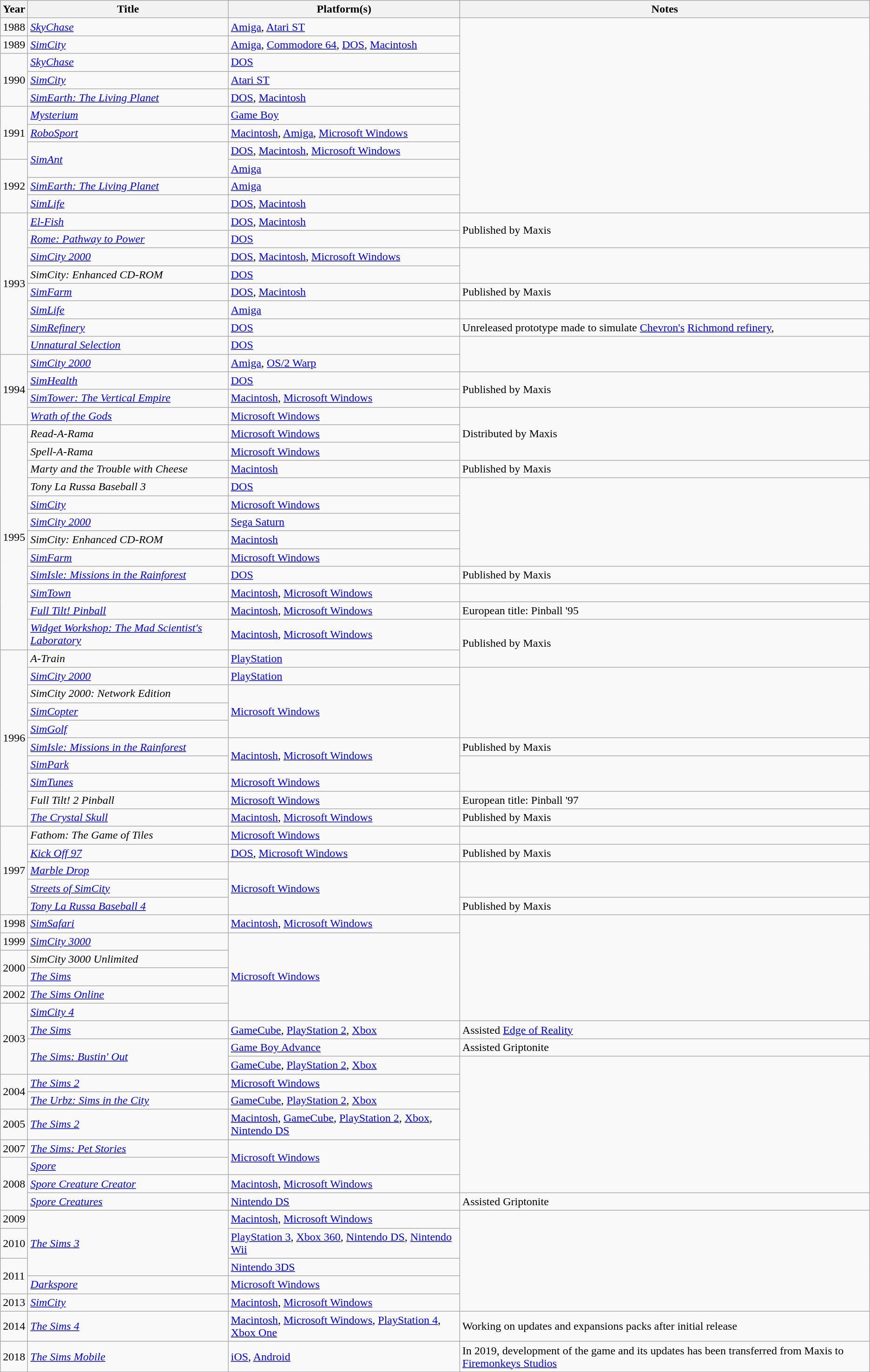<table class="wikitable sortable">
<tr>
<th>Year</th>
<th>Title</th>
<th>Platform(s)</th>
<th>Notes</th>
</tr>
<tr>
<td>1988</td>
<td><em><a href='#'>SkyChase</a></em></td>
<td><a href='#'>Amiga</a>, <a href='#'>Atari ST</a></td>
<td rowspan="11"></td>
</tr>
<tr>
<td>1989</td>
<td><em><a href='#'>SimCity</a></em></td>
<td><a href='#'>Amiga</a>, <a href='#'>Commodore 64</a>, <a href='#'>DOS</a>, <a href='#'>Macintosh</a></td>
</tr>
<tr>
<td rowspan="3">1990</td>
<td><em><a href='#'>SkyChase</a></em></td>
<td><a href='#'>DOS</a></td>
</tr>
<tr>
<td><em><a href='#'>SimCity</a></em></td>
<td><a href='#'>Atari ST</a></td>
</tr>
<tr>
<td><em><a href='#'>SimEarth: The Living Planet</a></em></td>
<td><a href='#'>DOS</a>, <a href='#'>Macintosh</a></td>
</tr>
<tr>
<td rowspan="3">1991</td>
<td><em><a href='#'>Mysterium</a></em></td>
<td><a href='#'>Game Boy</a></td>
</tr>
<tr>
<td><em><a href='#'>RoboSport</a></em></td>
<td><a href='#'>Macintosh</a>, <a href='#'>Amiga</a>, <a href='#'>Microsoft Windows</a></td>
</tr>
<tr>
<td rowspan="2"><em><a href='#'>SimAnt</a></em></td>
<td><a href='#'>DOS</a>, <a href='#'>Macintosh</a>, <a href='#'>Microsoft Windows</a></td>
</tr>
<tr>
<td rowspan="3">1992</td>
<td><a href='#'>Amiga</a></td>
</tr>
<tr>
<td><em><a href='#'>SimEarth: The Living Planet</a></em></td>
<td><a href='#'>Amiga</a></td>
</tr>
<tr>
<td><em><a href='#'>SimLife</a></em></td>
<td><a href='#'>DOS</a>, <a href='#'>Macintosh</a></td>
</tr>
<tr>
<td rowspan="8">1993</td>
<td><em><a href='#'>El-Fish</a></em></td>
<td><a href='#'>DOS</a>, <a href='#'>Macintosh</a></td>
<td rowspan="2">Published by Maxis</td>
</tr>
<tr>
<td><em><a href='#'>Rome: Pathway to Power</a></em></td>
<td><a href='#'>DOS</a></td>
</tr>
<tr>
<td><em><a href='#'>SimCity 2000</a></em></td>
<td><a href='#'>DOS</a>, <a href='#'>Macintosh</a>, <a href='#'>Microsoft Windows</a></td>
<td rowspan="2"></td>
</tr>
<tr>
<td><em>SimCity: Enhanced CD-ROM</em></td>
<td><a href='#'>DOS</a></td>
</tr>
<tr>
<td><em><a href='#'>SimFarm</a></em></td>
<td><a href='#'>DOS</a>, <a href='#'>Macintosh</a></td>
<td>Published by Maxis</td>
</tr>
<tr>
<td><em><a href='#'>SimLife</a></em></td>
<td><a href='#'>Amiga</a></td>
<td></td>
</tr>
<tr>
<td><em><a href='#'>SimRefinery</a></em></td>
<td><a href='#'>DOS</a></td>
<td>Unreleased prototype made to simulate <a href='#'>Chevron's</a> <a href='#'>Richmond refinery</a>,</td>
</tr>
<tr>
<td><em><a href='#'>Unnatural Selection</a></em></td>
<td><a href='#'>DOS</a></td>
<td rowspan="2"></td>
</tr>
<tr>
<td rowspan="4">1994</td>
<td><em><a href='#'>SimCity 2000</a></em></td>
<td><a href='#'>Amiga</a>, <a href='#'>OS/2 Warp</a></td>
</tr>
<tr>
<td><em><a href='#'>SimHealth</a></em></td>
<td><a href='#'>DOS</a></td>
<td rowspan="2">Published by Maxis</td>
</tr>
<tr>
<td><em><a href='#'>SimTower: The Vertical Empire</a></em></td>
<td><a href='#'>Macintosh</a>, <a href='#'>Microsoft Windows</a></td>
</tr>
<tr>
<td><em><a href='#'>Wrath of the Gods</a></em></td>
<td><a href='#'>Microsoft Windows</a></td>
<td rowspan="3">Distributed by Maxis</td>
</tr>
<tr>
<td rowspan="12">1995</td>
<td><em>Read-A-Rama</em></td>
<td><a href='#'>Microsoft Windows</a></td>
</tr>
<tr>
<td><em>Spell-A-Rama</em></td>
<td><a href='#'>Microsoft Windows</a></td>
</tr>
<tr>
<td><em>Marty and the Trouble with Cheese</em></td>
<td><a href='#'>Macintosh</a></td>
<td>Published by Maxis</td>
</tr>
<tr>
<td><em>Tony La Russa Baseball 3</em></td>
<td><a href='#'>DOS</a></td>
<td rowspan="5"></td>
</tr>
<tr>
<td><em><a href='#'>SimCity</a></em></td>
<td><a href='#'>Microsoft Windows</a></td>
</tr>
<tr>
<td><em><a href='#'>SimCity 2000</a></em></td>
<td><a href='#'>Sega Saturn</a></td>
</tr>
<tr>
<td><em>SimCity: Enhanced CD-ROM</em></td>
<td><a href='#'>Macintosh</a></td>
</tr>
<tr>
<td><em><a href='#'>SimFarm</a></em></td>
<td><a href='#'>Microsoft Windows</a></td>
</tr>
<tr>
<td><em><a href='#'>SimIsle: Missions in the Rainforest</a></em></td>
<td><a href='#'>DOS</a></td>
<td>Published by Maxis</td>
</tr>
<tr>
<td><em><a href='#'>SimTown</a></em></td>
<td><a href='#'>Macintosh</a>, <a href='#'>Microsoft Windows</a></td>
<td></td>
</tr>
<tr>
<td><em><a href='#'>Full Tilt! Pinball</a></em></td>
<td><a href='#'>Macintosh</a>, <a href='#'>Microsoft Windows</a></td>
<td>European title: Pinball '95</td>
</tr>
<tr>
<td><em><a href='#'>Widget Workshop: The Mad Scientist's Laboratory</a></em></td>
<td><a href='#'>Macintosh</a>, <a href='#'>Microsoft Windows</a></td>
<td rowspan="2">Published by Maxis</td>
</tr>
<tr>
<td rowspan="10">1996</td>
<td><em>A-Train</em></td>
<td><a href='#'>PlayStation</a></td>
</tr>
<tr>
<td><em><a href='#'>SimCity 2000</a></em></td>
<td><a href='#'>PlayStation</a></td>
</tr>
<tr>
<td><em>SimCity 2000: Network Edition</em></td>
<td rowspan="3"><a href='#'>Microsoft Windows</a></td>
</tr>
<tr>
<td><em><a href='#'>SimCopter</a></em></td>
</tr>
<tr>
<td><em><a href='#'>SimGolf</a></em></td>
</tr>
<tr>
<td><em><a href='#'>SimIsle: Missions in the Rainforest</a></em></td>
<td rowspan="2"><a href='#'>Macintosh</a>, <a href='#'>Microsoft Windows</a></td>
<td>Published by Maxis</td>
</tr>
<tr>
<td><em><a href='#'>SimPark</a></em></td>
<td rowspan="2"></td>
</tr>
<tr>
<td><em><a href='#'>SimTunes</a></em></td>
<td><a href='#'>Microsoft Windows</a></td>
</tr>
<tr>
<td><em>Full Tilt! 2 Pinball</em></td>
<td><a href='#'>Microsoft Windows</a></td>
<td>European title: Pinball '97</td>
</tr>
<tr>
<td><em><a href='#'>The Crystal Skull</a></em></td>
<td><a href='#'>Macintosh</a>, <a href='#'>Microsoft Windows</a></td>
<td>Published by Maxis</td>
</tr>
<tr>
<td rowspan="5">1997</td>
<td><em>Fathom: The Game of Tiles</em></td>
<td><a href='#'>Microsoft Windows</a></td>
<td></td>
</tr>
<tr>
<td><em><a href='#'>Kick Off 97</a></em></td>
<td><a href='#'>DOS</a>, <a href='#'>Microsoft Windows</a></td>
<td>Published by Maxis</td>
</tr>
<tr>
<td><em><a href='#'>Marble Drop</a></em></td>
<td rowspan="3"><a href='#'>Microsoft Windows</a></td>
<td rowspan="2"></td>
</tr>
<tr>
<td><em><a href='#'>Streets of SimCity</a></em></td>
</tr>
<tr>
<td><em><a href='#'>Tony La Russa Baseball 4</a></em></td>
<td>Published by Maxis</td>
</tr>
<tr>
<td>1998</td>
<td><em><a href='#'>SimSafari</a></em></td>
<td><a href='#'>Macintosh</a>, <a href='#'>Microsoft Windows</a></td>
<td rowspan="6"></td>
</tr>
<tr>
<td>1999</td>
<td><em><a href='#'>SimCity 3000</a></em></td>
<td rowspan="5"><a href='#'>Microsoft Windows</a></td>
</tr>
<tr>
<td rowspan="2">2000</td>
<td><em>SimCity 3000 Unlimited</em></td>
</tr>
<tr>
<td><em><a href='#'>The Sims</a></em></td>
</tr>
<tr>
<td>2002</td>
<td><em><a href='#'>The Sims Online</a></em></td>
</tr>
<tr>
<td rowspan="4">2003</td>
<td><em><a href='#'>SimCity 4</a></em></td>
</tr>
<tr>
<td><em><a href='#'>The Sims</a></em></td>
<td><a href='#'>GameCube</a>, <a href='#'>PlayStation 2</a>, <a href='#'>Xbox</a></td>
<td>Assisted <a href='#'>Edge of Reality</a></td>
</tr>
<tr>
<td rowspan="2"><em><a href='#'>The Sims: Bustin' Out</a></em></td>
<td><a href='#'>Game Boy Advance</a></td>
<td>Assisted Griptonite</td>
</tr>
<tr>
<td><a href='#'>GameCube</a>, <a href='#'>PlayStation 2</a>, <a href='#'>Xbox</a></td>
<td rowspan="7"></td>
</tr>
<tr>
<td rowspan="2">2004</td>
<td><em><a href='#'>The Sims 2</a></em></td>
<td><a href='#'>Microsoft Windows</a></td>
</tr>
<tr>
<td><em><a href='#'>The Urbz: Sims in the City</a></em></td>
<td><a href='#'>GameCube</a>, <a href='#'>PlayStation 2</a>, <a href='#'>Xbox</a></td>
</tr>
<tr>
<td>2005</td>
<td><em><a href='#'>The Sims 2</a></em></td>
<td><a href='#'>Macintosh</a>, <a href='#'>GameCube</a>, <a href='#'>PlayStation 2</a>, <a href='#'>Xbox</a>, <a href='#'>Nintendo DS</a></td>
</tr>
<tr>
<td>2007</td>
<td><em><a href='#'>The Sims: Pet Stories</a></em></td>
<td rowspan="2"><a href='#'>Microsoft Windows</a></td>
</tr>
<tr>
<td rowspan="3">2008</td>
<td><em><a href='#'>Spore</a></em></td>
</tr>
<tr>
<td><em><a href='#'>Spore Creature Creator</a></em></td>
<td><a href='#'>Macintosh</a>, <a href='#'>Microsoft Windows</a></td>
</tr>
<tr>
<td><em><a href='#'>Spore Creatures</a></em></td>
<td><a href='#'>Nintendo DS</a></td>
<td>Assisted Griptonite</td>
</tr>
<tr>
<td rowspan="1">2009</td>
<td rowspan="3"><em><a href='#'>The Sims 3</a></em></td>
<td><a href='#'>Macintosh</a>, <a href='#'>Microsoft Windows</a></td>
<td rowspan="5"></td>
</tr>
<tr>
<td rowspan="1">2010</td>
<td><a href='#'>PlayStation 3</a>, <a href='#'>Xbox 360</a>, <a href='#'>Nintendo DS</a>, <a href='#'>Nintendo Wii</a></td>
</tr>
<tr>
<td rowspan="2">2011</td>
<td><a href='#'>Nintendo 3DS</a></td>
</tr>
<tr>
<td><em><a href='#'>Darkspore</a></em></td>
<td><a href='#'>Microsoft Windows</a></td>
</tr>
<tr>
<td>2013</td>
<td><em><a href='#'>SimCity</a></em></td>
<td><a href='#'>Macintosh</a>, <a href='#'>Microsoft Windows</a></td>
</tr>
<tr>
<td>2014</td>
<td><em><a href='#'>The Sims 4</a></em></td>
<td><a href='#'>Macintosh</a>, <a href='#'>Microsoft Windows</a>, <a href='#'>PlayStation 4</a>, <a href='#'>Xbox One</a></td>
<td>Working on updates and expansions packs after initial release</td>
</tr>
<tr>
<td>2018</td>
<td><em><a href='#'>The Sims Mobile</a></em></td>
<td><a href='#'>iOS</a>, <a href='#'>Android</a></td>
<td>In 2019, development of the game and its updates has been transferred from Maxis to <a href='#'>Firemonkeys Studios</a></td>
</tr>
</table>
